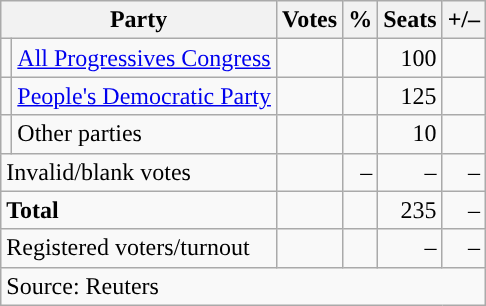<table class=wikitable style=text-align:right>
<tr>
<th colspan=2>Party</th>
<th>Votes</th>
<th>%</th>
<th>Seats</th>
<th>+/–</th>
</tr>
<tr>
<td style="background-color: "></td>
<td align=left><a href='#'>All Progressives Congress</a></td>
<td></td>
<td></td>
<td>100</td>
<td></td>
</tr>
<tr>
<td style="background-color: "></td>
<td align=left><a href='#'>People's Democratic Party</a></td>
<td></td>
<td></td>
<td>125</td>
<td></td>
</tr>
<tr>
<td></td>
<td align=left>Other parties</td>
<td></td>
<td></td>
<td>10</td>
<td></td>
</tr>
<tr>
<td align=left colspan=2>Invalid/blank votes</td>
<td></td>
<td>–</td>
<td>–</td>
<td>–</td>
</tr>
<tr>
<td align=left colspan=2><strong>Total</strong></td>
<td></td>
<td></td>
<td>235</td>
<td>–</td>
</tr>
<tr>
<td align=left colspan=2>Registered voters/turnout</td>
<td></td>
<td></td>
<td>–</td>
<td>–</td>
</tr>
<tr>
<td align=left colspan=6>Source: Reuters </td>
</tr>
</table>
